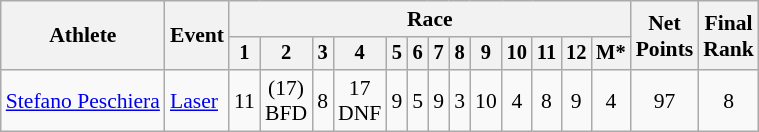<table class="wikitable" style="font-size:90%">
<tr>
<th rowspan=2>Athlete</th>
<th rowspan=2>Event</th>
<th colspan=13>Race</th>
<th rowspan=2>Net<br>Points</th>
<th rowspan=2>Final<br>Rank</th>
</tr>
<tr style="font-size:95%">
<th>1</th>
<th>2</th>
<th>3</th>
<th>4</th>
<th>5</th>
<th>6</th>
<th>7</th>
<th>8</th>
<th>9</th>
<th>10</th>
<th>11</th>
<th>12</th>
<th>M*</th>
</tr>
<tr align=center>
<td align=left><a href='#'>Stefano Peschiera</a></td>
<td align=left><a href='#'>Laser</a></td>
<td>11</td>
<td>(17)<br>BFD</td>
<td>8</td>
<td>17<br>DNF</td>
<td>9</td>
<td>5</td>
<td>9</td>
<td>3</td>
<td>10</td>
<td>4</td>
<td>8</td>
<td>9</td>
<td>4</td>
<td>97</td>
<td>8</td>
</tr>
</table>
